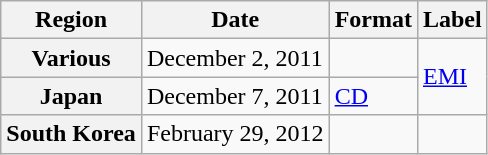<table class="wikitable plainrowheaders">
<tr>
<th scope="col">Region</th>
<th scope="col">Date</th>
<th scope="col">Format</th>
<th scope="col">Label</th>
</tr>
<tr>
<th scope="row">Various </th>
<td>December 2, 2011</td>
<td></td>
<td rowspan="2"><a href='#'>EMI</a></td>
</tr>
<tr>
<th scope="row">Japan</th>
<td>December 7, 2011</td>
<td><a href='#'>CD</a></td>
</tr>
<tr>
<th scope="row">South Korea</th>
<td>February 29, 2012</td>
<td></td>
<td></td>
</tr>
</table>
